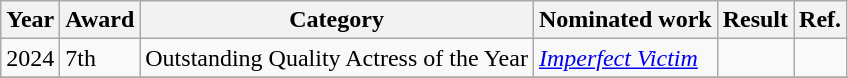<table class="wikitable">
<tr>
<th>Year</th>
<th>Award</th>
<th>Category</th>
<th>Nominated work</th>
<th>Result</th>
<th>Ref.</th>
</tr>
<tr>
<td>2024</td>
<td>7th</td>
<td>Outstanding Quality Actress of the Year</td>
<td><em><a href='#'>Imperfect Victim</a></em></td>
<td></td>
<td></td>
</tr>
<tr>
</tr>
</table>
